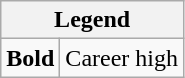<table class="wikitable mw-collapsible">
<tr>
<th colspan="2">Legend</th>
</tr>
<tr>
<td><strong>Bold</strong></td>
<td>Career high</td>
</tr>
</table>
